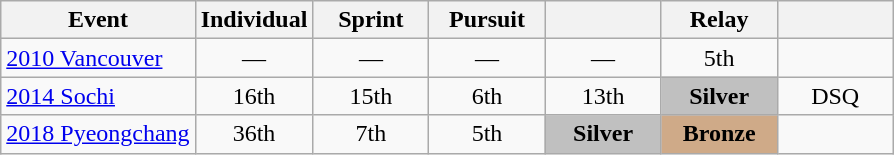<table class="wikitable" style="text-align: center;">
<tr ">
<th>Event</th>
<th style="width:70px;">Individual</th>
<th style="width:70px;">Sprint</th>
<th style="width:70px;">Pursuit</th>
<th style="width:70px;"></th>
<th style="width:70px;">Relay</th>
<th style="width:70px;"></th>
</tr>
<tr>
<td align=left> <a href='#'>2010 Vancouver</a></td>
<td>—</td>
<td>—</td>
<td>—</td>
<td>—</td>
<td>5th</td>
<td></td>
</tr>
<tr>
<td align=left> <a href='#'>2014 Sochi</a></td>
<td>16th</td>
<td>15th</td>
<td>6th</td>
<td>13th</td>
<td style="background:silver"><strong>Silver</strong></td>
<td>DSQ</td>
</tr>
<tr>
<td align=left> <a href='#'>2018 Pyeongchang</a></td>
<td>36th</td>
<td>7th</td>
<td>5th</td>
<td style="background:silver"><strong>Silver</strong></td>
<td style="background:#cfaa88;"><strong>Bronze</strong></td>
<td></td>
</tr>
</table>
